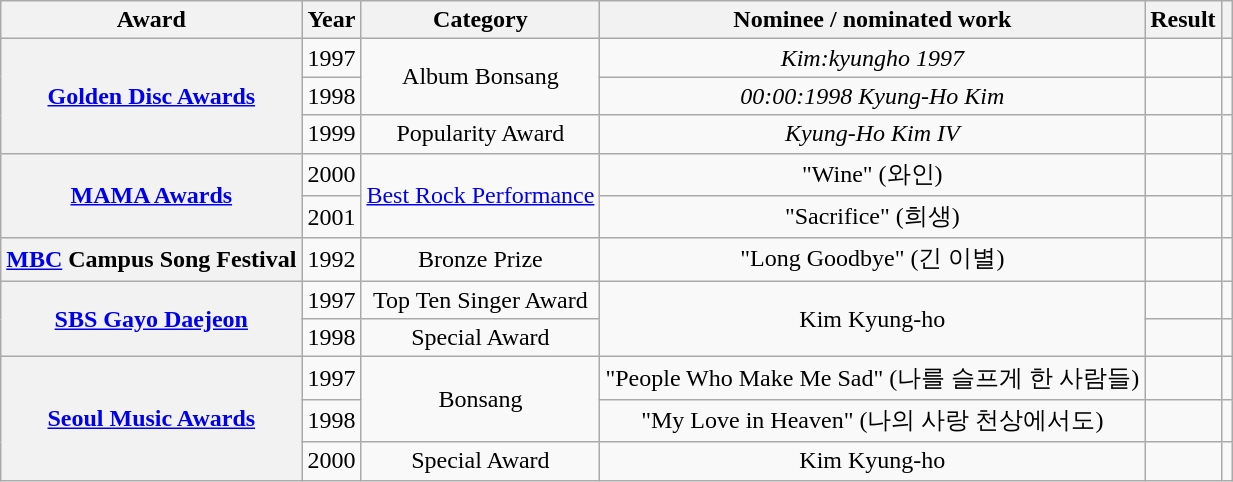<table class="wikitable plainrowheaders" style="text-align:center;">
<tr>
<th scope="col">Award</th>
<th scope="col">Year</th>
<th scope="col">Category</th>
<th scope="col">Nominee / nominated work</th>
<th scope="col">Result</th>
<th class="unsortable" scope="col"></th>
</tr>
<tr>
<th rowspan="3" scope="row"><a href='#'>Golden Disc Awards</a></th>
<td>1997</td>
<td rowspan="2">Album Bonsang</td>
<td><em>Kim:kyungho 1997</em></td>
<td></td>
<td></td>
</tr>
<tr>
<td>1998</td>
<td><em>00:00:1998 Kyung-Ho Kim</em></td>
<td></td>
<td></td>
</tr>
<tr>
<td>1999</td>
<td>Popularity Award</td>
<td><em>Kyung-Ho Kim IV</em></td>
<td></td>
<td></td>
</tr>
<tr>
<th rowspan="2" scope="row"><a href='#'>MAMA Awards</a></th>
<td>2000</td>
<td rowspan="2"><a href='#'>Best Rock Performance</a></td>
<td>"Wine" (와인)</td>
<td></td>
<td></td>
</tr>
<tr>
<td>2001</td>
<td>"Sacrifice" (희생)</td>
<td></td>
<td></td>
</tr>
<tr>
<th scope="row"><a href='#'>MBC</a> Campus Song Festival</th>
<td>1992</td>
<td>Bronze Prize</td>
<td>"Long Goodbye" (긴 이별)</td>
<td></td>
<td></td>
</tr>
<tr>
<th rowspan="2" scope="row"><a href='#'>SBS Gayo Daejeon</a></th>
<td>1997</td>
<td>Top Ten Singer Award</td>
<td rowspan="2">Kim Kyung-ho</td>
<td></td>
<td></td>
</tr>
<tr>
<td>1998</td>
<td>Special Award</td>
<td></td>
<td></td>
</tr>
<tr>
<th rowspan="3" scope="row"><a href='#'>Seoul Music Awards</a></th>
<td>1997</td>
<td rowspan="2">Bonsang</td>
<td>"People Who Make Me Sad" (나를 슬프게 한 사람들)</td>
<td></td>
<td></td>
</tr>
<tr>
<td>1998</td>
<td>"My Love in Heaven" (나의 사랑 천상에서도)</td>
<td></td>
<td></td>
</tr>
<tr>
<td>2000</td>
<td>Special Award</td>
<td>Kim Kyung-ho</td>
<td></td>
<td></td>
</tr>
</table>
